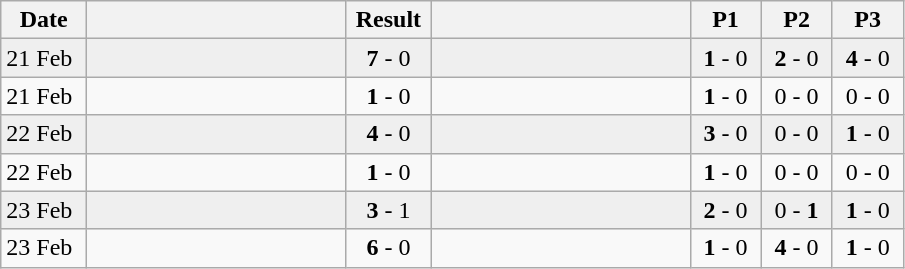<table class="wikitable">
<tr>
<th width=50px>Date</th>
<th width=165px></th>
<th width=50px>Result</th>
<th width=165px></th>
<th width=40px>P1</th>
<th width=40px>P2</th>
<th width=40px>P3</th>
</tr>
<tr bgcolor="#EFEFEF">
<td>21 Feb</td>
<td></td>
<td align="center"><strong>7</strong> - 0</td>
<td></td>
<td align="center"><strong>1</strong> - 0</td>
<td align="center"><strong>2</strong> - 0</td>
<td align="center"><strong>4</strong> - 0</td>
</tr>
<tr>
<td>21 Feb</td>
<td></td>
<td align="center"><strong>1</strong> - 0</td>
<td></td>
<td align="center"><strong>1</strong> - 0</td>
<td align="center">0 - 0</td>
<td align="center">0 - 0</td>
</tr>
<tr bgcolor="#EFEFEF">
<td>22 Feb</td>
<td></td>
<td align="center"><strong>4</strong> - 0</td>
<td></td>
<td align="center"><strong>3</strong> - 0</td>
<td align="center">0 - 0</td>
<td align="center"><strong>1</strong> - 0</td>
</tr>
<tr>
<td>22 Feb</td>
<td></td>
<td align="center"><strong>1</strong> - 0</td>
<td></td>
<td align="center"><strong>1</strong> - 0</td>
<td align="center">0 - 0</td>
<td align="center">0 - 0</td>
</tr>
<tr bgcolor="#EFEFEF">
<td>23 Feb</td>
<td></td>
<td align="center"><strong>3</strong> - 1</td>
<td></td>
<td align="center"><strong>2</strong> - 0</td>
<td align="center">0 - <strong>1</strong></td>
<td align="center"><strong>1</strong> - 0</td>
</tr>
<tr>
<td>23 Feb</td>
<td></td>
<td align="center"><strong>6</strong> - 0</td>
<td></td>
<td align="center"><strong>1</strong> - 0</td>
<td align="center"><strong>4</strong> - 0</td>
<td align="center"><strong>1</strong> - 0</td>
</tr>
</table>
